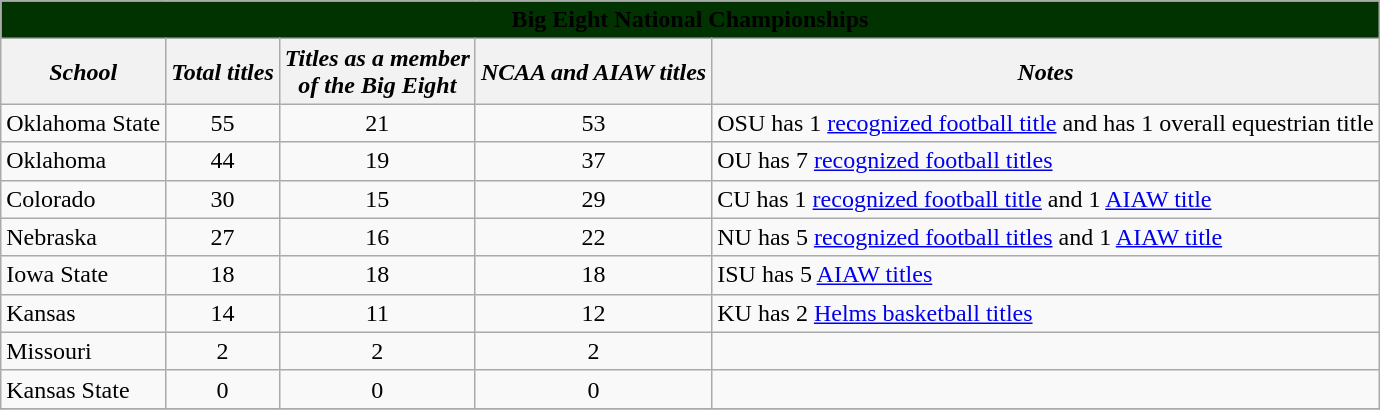<table class="wikitable">
<tr>
<th colspan="5" style= background:#003300; color:white; border: 2px solid #D33A5D><span>Big Eight National Championships</span></th>
</tr>
<tr>
<th><em>School</em></th>
<th><em>Total titles</em></th>
<th><em>Titles as a member<br>of the Big Eight</em></th>
<th><em>NCAA and AIAW titles</em></th>
<th><em>Notes</em></th>
</tr>
<tr>
<td>Oklahoma State</td>
<td align="center">55</td>
<td align="center">21</td>
<td align="center">53</td>
<td>OSU has 1 <a href='#'>recognized football title</a> and has 1 overall equestrian title</td>
</tr>
<tr>
<td>Oklahoma</td>
<td align="center">44</td>
<td align="center">19</td>
<td align="center">37</td>
<td>OU has 7 <a href='#'>recognized football titles</a></td>
</tr>
<tr>
<td>Colorado</td>
<td align="center">30</td>
<td align="center">15</td>
<td align="center">29</td>
<td>CU has 1 <a href='#'>recognized football title</a> and 1 <a href='#'>AIAW title</a></td>
</tr>
<tr>
<td>Nebraska</td>
<td align="center">27</td>
<td align="center">16</td>
<td align="center">22</td>
<td>NU has 5 <a href='#'>recognized football titles</a> and 1 <a href='#'>AIAW title</a></td>
</tr>
<tr>
<td>Iowa State</td>
<td align="center">18</td>
<td align="center">18</td>
<td align="center">18</td>
<td>ISU has 5 <a href='#'>AIAW titles</a></td>
</tr>
<tr>
<td>Kansas</td>
<td align="center">14</td>
<td align="center">11</td>
<td align="center">12</td>
<td>KU has 2 <a href='#'>Helms basketball titles</a></td>
</tr>
<tr>
<td>Missouri</td>
<td align="center">2</td>
<td align="center">2</td>
<td align="center">2</td>
<td></td>
</tr>
<tr>
<td>Kansas State</td>
<td align="center">0</td>
<td align="center">0</td>
<td align="center">0</td>
<td></td>
</tr>
<tr>
</tr>
</table>
